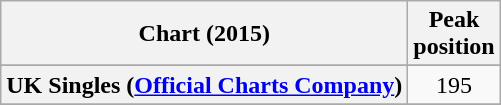<table class="wikitable plainrowheaders">
<tr>
<th scope="col">Chart (2015)</th>
<th scope="col">Peak<br>position</th>
</tr>
<tr>
</tr>
<tr>
<th scope="row">UK Singles (<a href='#'>Official Charts Company</a>)</th>
<td align=center>195</td>
</tr>
<tr>
</tr>
</table>
